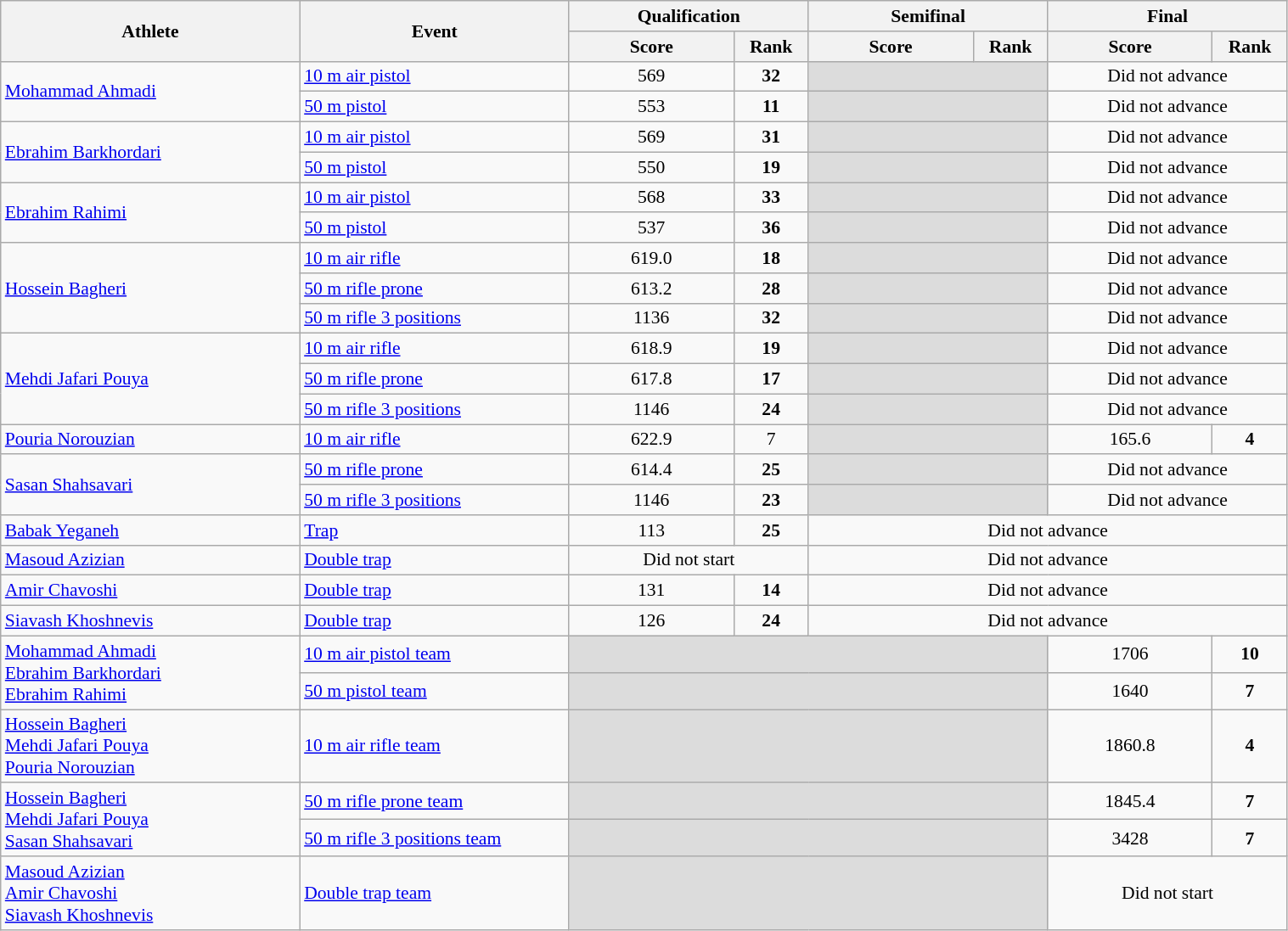<table class="wikitable" width="80%" style="text-align:center; font-size:90%">
<tr>
<th rowspan="2" width="20%">Athlete</th>
<th rowspan="2" width="18%">Event</th>
<th colspan="2">Qualification</th>
<th colspan="2">Semifinal</th>
<th colspan="2">Final</th>
</tr>
<tr>
<th width="11%">Score</th>
<th width="5%">Rank</th>
<th width="11%">Score</th>
<th width="5%">Rank</th>
<th width="11%">Score</th>
<th width="5%">Rank</th>
</tr>
<tr>
<td rowspan=2 align=left><a href='#'>Mohammad Ahmadi</a></td>
<td align=left><a href='#'>10 m air pistol</a></td>
<td>569</td>
<td><strong>32</strong></td>
<td colspan=2 bgcolor=#DCDCDC></td>
<td colspan=2>Did not advance</td>
</tr>
<tr>
<td align=left><a href='#'>50 m pistol</a></td>
<td>553</td>
<td><strong>11</strong></td>
<td colspan=2 bgcolor=#DCDCDC></td>
<td colspan=2>Did not advance</td>
</tr>
<tr>
<td rowspan=2 align=left><a href='#'>Ebrahim Barkhordari</a></td>
<td align=left><a href='#'>10 m air pistol</a></td>
<td>569</td>
<td><strong>31</strong></td>
<td colspan=2 bgcolor=#DCDCDC></td>
<td colspan=2>Did not advance</td>
</tr>
<tr>
<td align=left><a href='#'>50 m pistol</a></td>
<td>550</td>
<td><strong>19</strong></td>
<td colspan=2 bgcolor=#DCDCDC></td>
<td colspan=2>Did not advance</td>
</tr>
<tr>
<td rowspan=2 align=left><a href='#'>Ebrahim Rahimi</a></td>
<td align=left><a href='#'>10 m air pistol</a></td>
<td>568</td>
<td><strong>33</strong></td>
<td colspan=2 bgcolor=#DCDCDC></td>
<td colspan=2>Did not advance</td>
</tr>
<tr>
<td align=left><a href='#'>50 m pistol</a></td>
<td>537</td>
<td><strong>36</strong></td>
<td colspan=2 bgcolor=#DCDCDC></td>
<td colspan=2>Did not advance</td>
</tr>
<tr>
<td rowspan=3 align=left><a href='#'>Hossein Bagheri</a></td>
<td align=left><a href='#'>10 m air rifle</a></td>
<td>619.0</td>
<td><strong>18</strong></td>
<td colspan=2 bgcolor=#DCDCDC></td>
<td colspan=2>Did not advance</td>
</tr>
<tr>
<td align=left><a href='#'>50 m rifle prone</a></td>
<td>613.2</td>
<td><strong>28</strong></td>
<td colspan=2 bgcolor=#DCDCDC></td>
<td colspan=2>Did not advance</td>
</tr>
<tr>
<td align=left><a href='#'>50 m rifle 3 positions</a></td>
<td>1136</td>
<td><strong>32</strong></td>
<td colspan=2 bgcolor=#DCDCDC></td>
<td colspan=2>Did not advance</td>
</tr>
<tr>
<td rowspan=3 align="left"><a href='#'>Mehdi Jafari Pouya</a></td>
<td align=left><a href='#'>10 m air rifle</a></td>
<td>618.9</td>
<td><strong>19</strong></td>
<td colspan=2 bgcolor=#DCDCDC></td>
<td colspan=2>Did not advance</td>
</tr>
<tr>
<td align=left><a href='#'>50 m rifle prone</a></td>
<td>617.8</td>
<td><strong>17</strong></td>
<td colspan=2 bgcolor=#DCDCDC></td>
<td colspan=2>Did not advance</td>
</tr>
<tr>
<td align=left><a href='#'>50 m rifle 3 positions</a></td>
<td>1146</td>
<td><strong>24</strong></td>
<td colspan=2 bgcolor=#DCDCDC></td>
<td colspan=2>Did not advance</td>
</tr>
<tr>
<td align=left><a href='#'>Pouria Norouzian</a></td>
<td align=left><a href='#'>10 m air rifle</a></td>
<td>622.9</td>
<td>7 <strong></strong></td>
<td colspan=2 bgcolor=#DCDCDC></td>
<td>165.6</td>
<td><strong>4</strong></td>
</tr>
<tr>
<td rowspan=2 align=left><a href='#'>Sasan Shahsavari</a></td>
<td align=left><a href='#'>50 m rifle prone</a></td>
<td>614.4</td>
<td><strong>25</strong></td>
<td colspan=2 bgcolor=#DCDCDC></td>
<td colspan=2>Did not advance</td>
</tr>
<tr>
<td align=left><a href='#'>50 m rifle 3 positions</a></td>
<td>1146</td>
<td><strong>23</strong></td>
<td colspan=2 bgcolor=#DCDCDC></td>
<td colspan=2>Did not advance</td>
</tr>
<tr>
<td align=left><a href='#'>Babak Yeganeh</a></td>
<td align=left><a href='#'>Trap</a></td>
<td>113</td>
<td><strong>25</strong></td>
<td colspan=4>Did not advance</td>
</tr>
<tr>
<td align=left><a href='#'>Masoud Azizian</a></td>
<td align=left><a href='#'>Double trap</a></td>
<td colspan=2>Did not start</td>
<td colspan=4>Did not advance</td>
</tr>
<tr>
<td align=left><a href='#'>Amir Chavoshi</a></td>
<td align=left><a href='#'>Double trap</a></td>
<td>131</td>
<td><strong>14</strong></td>
<td colspan=4>Did not advance</td>
</tr>
<tr>
<td align=left><a href='#'>Siavash Khoshnevis</a></td>
<td align=left><a href='#'>Double trap</a></td>
<td>126</td>
<td><strong>24</strong></td>
<td colspan=4>Did not advance</td>
</tr>
<tr>
<td rowspan=2 align=left><a href='#'>Mohammad Ahmadi</a><br><a href='#'>Ebrahim Barkhordari</a><br><a href='#'>Ebrahim Rahimi</a></td>
<td align=left><a href='#'>10 m air pistol team</a></td>
<td colspan=4 bgcolor=#DCDCDC></td>
<td>1706</td>
<td><strong>10</strong></td>
</tr>
<tr>
<td align=left><a href='#'>50 m pistol team</a></td>
<td colspan=4 bgcolor=#DCDCDC></td>
<td>1640</td>
<td><strong>7</strong></td>
</tr>
<tr>
<td align=left><a href='#'>Hossein Bagheri</a><br><a href='#'>Mehdi Jafari Pouya</a><br><a href='#'>Pouria Norouzian</a></td>
<td align=left><a href='#'>10 m air rifle team</a></td>
<td colspan=4 bgcolor=#DCDCDC></td>
<td>1860.8</td>
<td><strong>4</strong></td>
</tr>
<tr>
<td rowspan=2 align=left><a href='#'>Hossein Bagheri</a><br><a href='#'>Mehdi Jafari Pouya</a><br><a href='#'>Sasan Shahsavari</a></td>
<td align=left><a href='#'>50 m rifle prone team</a></td>
<td colspan=4 bgcolor=#DCDCDC></td>
<td>1845.4</td>
<td><strong>7</strong></td>
</tr>
<tr>
<td align=left><a href='#'>50 m rifle 3 positions team</a></td>
<td colspan=4 bgcolor=#DCDCDC></td>
<td>3428</td>
<td><strong>7</strong></td>
</tr>
<tr>
<td align=left><a href='#'>Masoud Azizian</a><br><a href='#'>Amir Chavoshi</a><br><a href='#'>Siavash Khoshnevis</a></td>
<td align=left><a href='#'>Double trap team</a></td>
<td colspan=4 bgcolor=#DCDCDC></td>
<td colspan=2>Did not start</td>
</tr>
</table>
